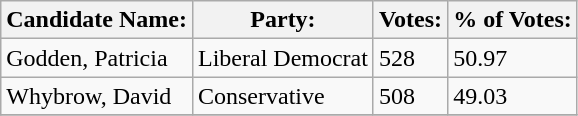<table class="wikitable">
<tr>
<th>Candidate Name:</th>
<th>Party:</th>
<th>Votes:</th>
<th>% of Votes:</th>
</tr>
<tr>
<td>Godden, Patricia</td>
<td>Liberal Democrat</td>
<td>528</td>
<td>50.97</td>
</tr>
<tr>
<td>Whybrow, David</td>
<td>Conservative</td>
<td>508</td>
<td>49.03</td>
</tr>
<tr>
</tr>
</table>
